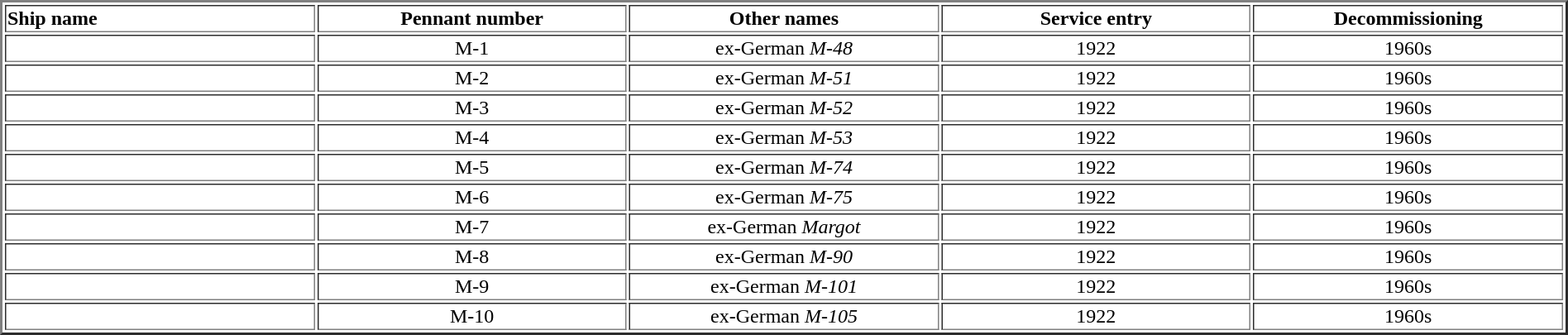<table width="100%" border="2">
<tr>
<th width="16%" align="left">Ship name</th>
<th width="16%" align="center">Pennant number</th>
<th width="16%" align="center">Other names</th>
<th width="16%" align="center">Service entry</th>
<th width="16%" align="center">Decommissioning</th>
</tr>
<tr>
<td align="center"></td>
<td align="center">M-1</td>
<td align="center">ex-German <em>M-48</em></td>
<td align="center">1922</td>
<td align="center">1960s</td>
</tr>
<tr>
<td align="center"></td>
<td align="center">M-2</td>
<td align="center">ex-German <em>M-51</em></td>
<td align="center">1922</td>
<td align="center">1960s</td>
</tr>
<tr>
<td align="center"></td>
<td align="center">M-3</td>
<td align="center">ex-German <em>M-52</em></td>
<td align="center">1922</td>
<td align="center">1960s</td>
</tr>
<tr>
<td align="center"></td>
<td align="center">M-4</td>
<td align="center">ex-German <em>M-53</em></td>
<td align="center">1922</td>
<td align="center">1960s</td>
</tr>
<tr>
<td align="center"></td>
<td align="center">M-5</td>
<td align="center">ex-German <em>M-74</em></td>
<td align="center">1922</td>
<td align="center">1960s</td>
</tr>
<tr>
<td align="center"></td>
<td align="center">M-6</td>
<td align="center">ex-German <em>M-75</em></td>
<td align="center">1922</td>
<td align="center">1960s</td>
</tr>
<tr>
<td align="center"></td>
<td align="center">M-7</td>
<td align="center">ex-German <em>Margot</em></td>
<td align="center">1922</td>
<td align="center">1960s</td>
</tr>
<tr>
<td align="center"></td>
<td align="center">M-8</td>
<td align="center">ex-German <em>M-90</em></td>
<td align="center">1922</td>
<td align="center">1960s</td>
</tr>
<tr>
<td align="center"></td>
<td align="center">M-9</td>
<td align="center">ex-German <em>M-101</em></td>
<td align="center">1922</td>
<td align="center">1960s</td>
</tr>
<tr>
<td align="center"></td>
<td align="center">M-10</td>
<td align="center">ex-German <em>M-105</em></td>
<td align="center">1922</td>
<td align="center">1960s</td>
</tr>
</table>
